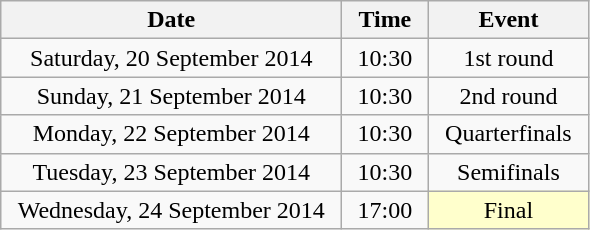<table class = "wikitable" style="text-align:center;">
<tr>
<th width=220>Date</th>
<th width=50>Time</th>
<th width=100>Event</th>
</tr>
<tr>
<td>Saturday, 20 September 2014</td>
<td>10:30</td>
<td>1st round</td>
</tr>
<tr>
<td>Sunday, 21 September 2014</td>
<td>10:30</td>
<td>2nd round</td>
</tr>
<tr>
<td>Monday, 22 September 2014</td>
<td>10:30</td>
<td>Quarterfinals</td>
</tr>
<tr>
<td>Tuesday, 23 September 2014</td>
<td>10:30</td>
<td>Semifinals</td>
</tr>
<tr>
<td>Wednesday, 24 September 2014</td>
<td>17:00</td>
<td bgcolor=ffffcc>Final</td>
</tr>
</table>
